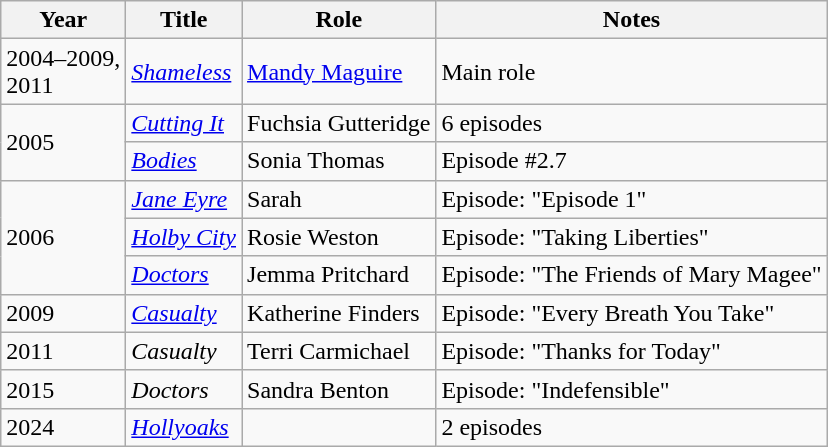<table class="wikitable">
<tr>
<th>Year</th>
<th>Title</th>
<th>Role</th>
<th>Notes</th>
</tr>
<tr>
<td>2004–2009,<br>2011</td>
<td><em><a href='#'>Shameless</a></em></td>
<td><a href='#'>Mandy Maguire</a></td>
<td>Main role</td>
</tr>
<tr>
<td rowspan="2">2005</td>
<td><em><a href='#'>Cutting It</a></em></td>
<td>Fuchsia Gutteridge</td>
<td>6 episodes</td>
</tr>
<tr>
<td><em><a href='#'>Bodies</a></em></td>
<td>Sonia Thomas</td>
<td>Episode #2.7</td>
</tr>
<tr>
<td rowspan="3">2006</td>
<td><em><a href='#'>Jane Eyre</a></em></td>
<td>Sarah</td>
<td>Episode: "Episode 1"</td>
</tr>
<tr>
<td><em><a href='#'>Holby City</a></em></td>
<td>Rosie Weston</td>
<td>Episode: "Taking Liberties"</td>
</tr>
<tr>
<td><em><a href='#'>Doctors</a></em></td>
<td>Jemma Pritchard</td>
<td>Episode: "The Friends of Mary Magee"</td>
</tr>
<tr>
<td>2009</td>
<td><em><a href='#'>Casualty</a></em></td>
<td>Katherine Finders</td>
<td>Episode: "Every Breath You Take"</td>
</tr>
<tr>
<td>2011</td>
<td><em>Casualty</em></td>
<td>Terri Carmichael</td>
<td>Episode: "Thanks for Today"</td>
</tr>
<tr>
<td>2015</td>
<td><em>Doctors</em></td>
<td>Sandra Benton</td>
<td>Episode: "Indefensible"</td>
</tr>
<tr>
<td>2024</td>
<td><em><a href='#'>Hollyoaks</a></em></td>
<td></td>
<td>2 episodes</td>
</tr>
</table>
